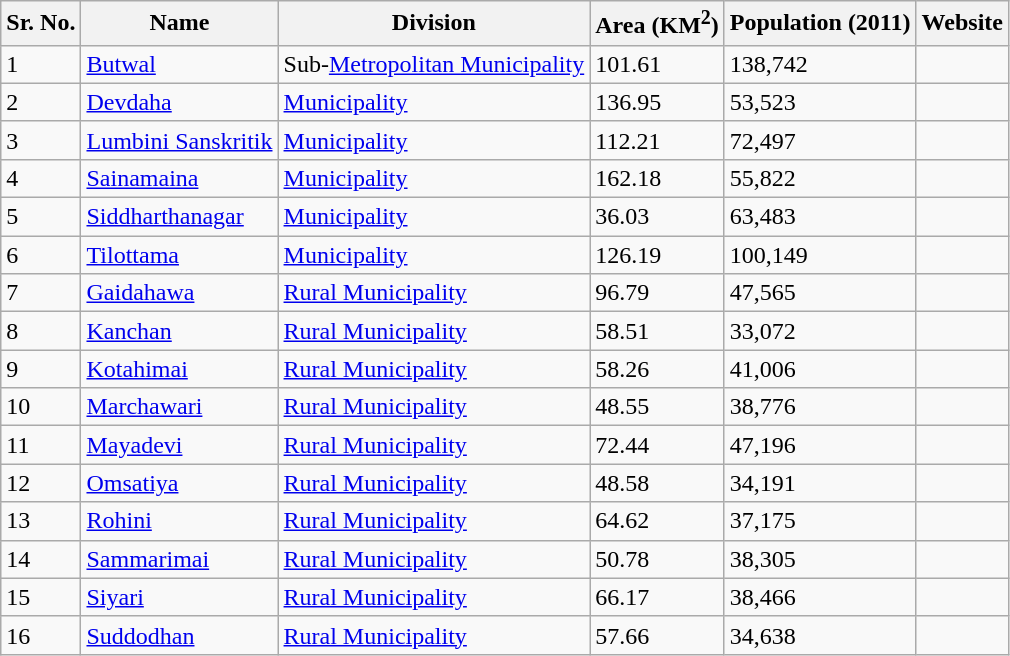<table class="wikitable sortable">
<tr>
<th>Sr. No.</th>
<th>Name</th>
<th>Division</th>
<th>Area (KM<sup>2</sup>)</th>
<th>Population (2011)</th>
<th>Website</th>
</tr>
<tr>
<td>1</td>
<td><a href='#'>Butwal</a></td>
<td>Sub-<a href='#'>Metropolitan Municipality</a></td>
<td>101.61</td>
<td>138,742</td>
<td></td>
</tr>
<tr>
<td>2</td>
<td><a href='#'>Devdaha</a></td>
<td><a href='#'>Municipality</a></td>
<td>136.95</td>
<td>53,523</td>
<td></td>
</tr>
<tr>
<td>3</td>
<td><a href='#'>Lumbini Sanskritik</a></td>
<td><a href='#'>Municipality</a></td>
<td>112.21</td>
<td>72,497</td>
<td></td>
</tr>
<tr>
<td>4</td>
<td><a href='#'>Sainamaina</a></td>
<td><a href='#'>Municipality</a></td>
<td>162.18</td>
<td>55,822</td>
<td></td>
</tr>
<tr>
<td>5</td>
<td><a href='#'>Siddharthanagar</a></td>
<td><a href='#'>Municipality</a></td>
<td>36.03</td>
<td>63,483</td>
<td></td>
</tr>
<tr>
<td>6</td>
<td><a href='#'>Tilottama</a></td>
<td><a href='#'>Municipality</a></td>
<td>126.19</td>
<td>100,149</td>
<td></td>
</tr>
<tr>
<td>7</td>
<td><a href='#'>Gaidahawa</a></td>
<td><a href='#'>Rural Municipality</a></td>
<td>96.79</td>
<td>47,565</td>
<td></td>
</tr>
<tr>
<td>8</td>
<td><a href='#'>Kanchan</a></td>
<td><a href='#'>Rural Municipality</a></td>
<td>58.51</td>
<td>33,072</td>
<td></td>
</tr>
<tr>
<td>9</td>
<td><a href='#'>Kotahimai</a></td>
<td><a href='#'>Rural Municipality</a></td>
<td>58.26</td>
<td>41,006</td>
<td></td>
</tr>
<tr>
<td>10</td>
<td><a href='#'>Marchawari</a></td>
<td><a href='#'>Rural Municipality</a></td>
<td>48.55</td>
<td>38,776</td>
<td></td>
</tr>
<tr>
<td>11</td>
<td><a href='#'>Mayadevi</a></td>
<td><a href='#'>Rural Municipality</a></td>
<td>72.44</td>
<td>47,196</td>
<td></td>
</tr>
<tr>
<td>12</td>
<td><a href='#'>Omsatiya</a></td>
<td><a href='#'>Rural Municipality</a></td>
<td>48.58</td>
<td>34,191</td>
<td></td>
</tr>
<tr>
<td>13</td>
<td><a href='#'>Rohini</a></td>
<td><a href='#'>Rural Municipality</a></td>
<td>64.62</td>
<td>37,175</td>
<td></td>
</tr>
<tr>
<td>14</td>
<td><a href='#'>Sammarimai</a></td>
<td><a href='#'>Rural Municipality</a></td>
<td>50.78</td>
<td>38,305</td>
<td></td>
</tr>
<tr>
<td>15</td>
<td><a href='#'>Siyari</a></td>
<td><a href='#'>Rural Municipality</a></td>
<td>66.17</td>
<td>38,466</td>
<td></td>
</tr>
<tr>
<td>16</td>
<td><a href='#'>Suddodhan</a></td>
<td><a href='#'>Rural Municipality</a></td>
<td>57.66</td>
<td>34,638</td>
<td></td>
</tr>
</table>
